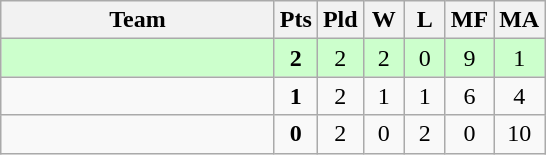<table class=wikitable style="text-align:center">
<tr>
<th width=175>Team</th>
<th width=20>Pts</th>
<th width=20>Pld</th>
<th width=20>W</th>
<th width=20>L</th>
<th width=20>MF</th>
<th width=20>MA</th>
</tr>
<tr bgcolor=#ccffcc>
<td style="text-align:left"></td>
<td><strong>2</strong></td>
<td>2</td>
<td>2</td>
<td>0</td>
<td>9</td>
<td>1</td>
</tr>
<tr>
<td style="text-align:left"></td>
<td><strong>1</strong></td>
<td>2</td>
<td>1</td>
<td>1</td>
<td>6</td>
<td>4</td>
</tr>
<tr>
<td style="text-align:left"></td>
<td><strong>0</strong></td>
<td>2</td>
<td>0</td>
<td>2</td>
<td>0</td>
<td>10</td>
</tr>
</table>
